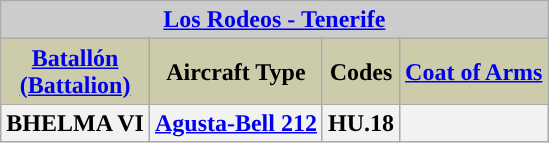<table class="wikitable">
<tr>
<th style= "background:#cccccc;" colspan=4;><a href='#'>Los Rodeos - Tenerife</a></th>
</tr>
<tr>
<th style="text-align: center; background: #ccccaa;"><a href='#'>Batallón<br>(Battalion)</a></th>
<th style="text-align: center; background: #ccccaa;">Aircraft Type</th>
<th style="text-align: center; background: #ccccaa;">Codes</th>
<th style="text-align: center; background: #ccccaa;"><a href='#'>Coat of Arms</a></th>
</tr>
<tr>
<th style="text-align: center;">BHELMA VI</th>
<th><a href='#'>Agusta-Bell 212</a></th>
<th>HU.18</th>
<th></th>
</tr>
</table>
